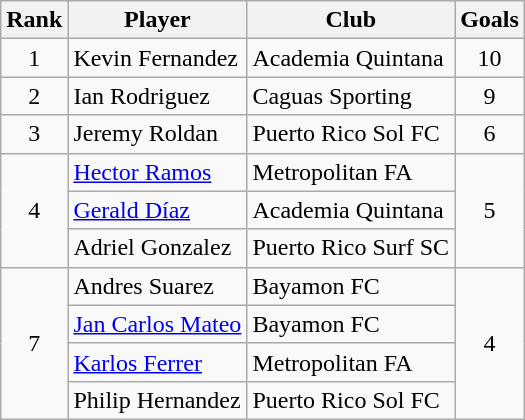<table class="wikitable">
<tr>
<th>Rank</th>
<th>Player</th>
<th>Club</th>
<th>Goals</th>
</tr>
<tr>
<td align=center rowspan=1>1</td>
<td> Kevin Fernandez</td>
<td>Academia Quintana</td>
<td align=center rowspan=1>10</td>
</tr>
<tr>
<td align=center rowspan=1>2</td>
<td> Ian Rodriguez</td>
<td>Caguas Sporting</td>
<td align=center rowspan=1>9</td>
</tr>
<tr>
<td align=center rowspan=1>3</td>
<td> Jeremy Roldan</td>
<td>Puerto Rico Sol FC</td>
<td align=center rowspan=1>6</td>
</tr>
<tr>
<td align=center rowspan=3>4</td>
<td> <a href='#'>Hector Ramos</a></td>
<td>Metropolitan FA</td>
<td align=center rowspan=3>5</td>
</tr>
<tr>
<td> <a href='#'>Gerald Díaz</a></td>
<td>Academia Quintana</td>
</tr>
<tr>
<td> Adriel Gonzalez</td>
<td>Puerto Rico Surf SC</td>
</tr>
<tr>
<td align=center rowspan=4>7</td>
<td> Andres Suarez</td>
<td>Bayamon FC</td>
<td align=center rowspan=4>4</td>
</tr>
<tr>
<td> <a href='#'>Jan Carlos Mateo</a></td>
<td>Bayamon FC</td>
</tr>
<tr>
<td> <a href='#'>Karlos Ferrer</a></td>
<td>Metropolitan FA</td>
</tr>
<tr>
<td> Philip Hernandez</td>
<td>Puerto Rico Sol FC<br></td>
</tr>
</table>
